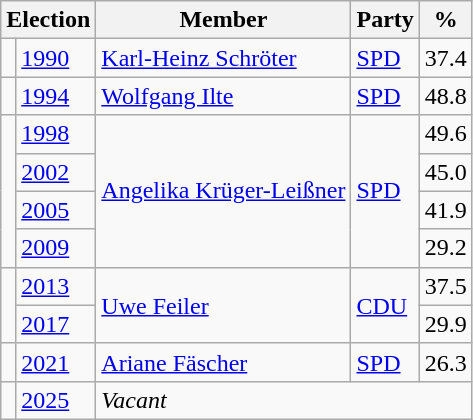<table class=wikitable>
<tr>
<th colspan=2>Election</th>
<th>Member</th>
<th>Party</th>
<th>%</th>
</tr>
<tr>
<td bgcolor=></td>
<td><a href='#'>1990</a></td>
<td><a href='#'>Karl-Heinz Schröter</a></td>
<td><a href='#'>SPD</a></td>
<td align=right>37.4</td>
</tr>
<tr>
<td bgcolor=></td>
<td><a href='#'>1994</a></td>
<td><a href='#'>Wolfgang Ilte</a></td>
<td><a href='#'>SPD</a></td>
<td align=right>48.8</td>
</tr>
<tr>
<td rowspan=4 bgcolor=></td>
<td><a href='#'>1998</a></td>
<td rowspan=4><a href='#'>Angelika Krüger-Leißner</a></td>
<td rowspan=4><a href='#'>SPD</a></td>
<td align=right>49.6</td>
</tr>
<tr>
<td><a href='#'>2002</a></td>
<td align=right>45.0</td>
</tr>
<tr>
<td><a href='#'>2005</a></td>
<td align=right>41.9</td>
</tr>
<tr>
<td><a href='#'>2009</a></td>
<td align=right>29.2</td>
</tr>
<tr>
<td rowspan=2 bgcolor=></td>
<td><a href='#'>2013</a></td>
<td rowspan=2><a href='#'>Uwe Feiler</a></td>
<td rowspan=2><a href='#'>CDU</a></td>
<td align=right>37.5</td>
</tr>
<tr>
<td><a href='#'>2017</a></td>
<td align=right>29.9</td>
</tr>
<tr>
<td bgcolor=></td>
<td><a href='#'>2021</a></td>
<td><a href='#'>Ariane Fäscher</a></td>
<td><a href='#'>SPD</a></td>
<td align=right>26.3</td>
</tr>
<tr>
<td></td>
<td><a href='#'>2025</a></td>
<td colspan=3><em>Vacant</em></td>
</tr>
</table>
